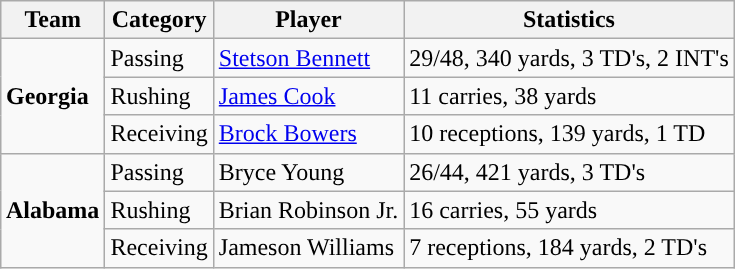<table class="wikitable" style="float: right;">
<tr>
<th>Team</th>
<th>Category</th>
<th>Player</th>
<th>Statistics</th>
</tr>
<tr>
<td rowspan=3><strong>Georgia</strong></td>
<td>Passing</td>
<td><a href='#'>Stetson Bennett</a></td>
<td>29/48, 340 yards, 3 TD's, 2 INT's</td>
</tr>
<tr>
<td>Rushing</td>
<td><a href='#'>James Cook</a></td>
<td>11 carries, 38 yards</td>
</tr>
<tr>
<td>Receiving</td>
<td><a href='#'>Brock Bowers</a></td>
<td>10 receptions, 139 yards, 1 TD</td>
</tr>
<tr>
<td rowspan=3><strong>Alabama</strong></td>
<td>Passing</td>
<td>Bryce Young</td>
<td>26/44, 421 yards, 3 TD's</td>
</tr>
<tr>
<td>Rushing</td>
<td>Brian Robinson Jr.</td>
<td>16 carries, 55 yards</td>
</tr>
<tr>
<td>Receiving</td>
<td>Jameson Williams</td>
<td>7 receptions, 184 yards, 2 TD's</td>
</tr>
</table>
